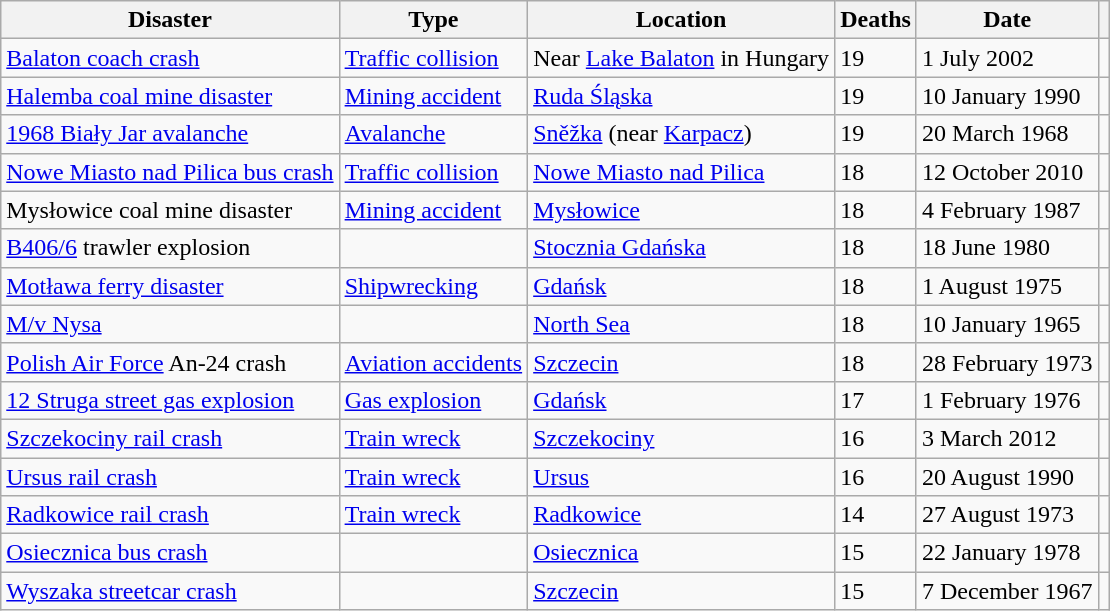<table class="wikitable sortable sotable">
<tr>
<th>Disaster</th>
<th>Type</th>
<th>Location</th>
<th>Deaths</th>
<th>Date</th>
<th></th>
</tr>
<tr>
<td><a href='#'>Balaton coach crash</a></td>
<td><a href='#'>Traffic collision</a></td>
<td>Near <a href='#'>Lake Balaton</a> in Hungary</td>
<td>19</td>
<td>1 July 2002</td>
<td></td>
</tr>
<tr>
<td><a href='#'>Halemba coal mine disaster</a></td>
<td><a href='#'>Mining accident</a></td>
<td><a href='#'>Ruda Śląska</a></td>
<td>19</td>
<td>10 January 1990</td>
<td></td>
</tr>
<tr>
<td><a href='#'>1968 Biały Jar avalanche</a></td>
<td><a href='#'>Avalanche</a></td>
<td><a href='#'>Sněžka</a> (near <a href='#'>Karpacz</a>)</td>
<td>19</td>
<td>20 March 1968</td>
<td></td>
</tr>
<tr>
<td><a href='#'>Nowe Miasto nad Pilica bus crash</a></td>
<td><a href='#'>Traffic collision</a></td>
<td><a href='#'>Nowe Miasto nad Pilica</a></td>
<td>18</td>
<td>12 October 2010</td>
<td></td>
</tr>
<tr>
<td>Mysłowice coal mine disaster</td>
<td><a href='#'>Mining accident</a></td>
<td><a href='#'>Mysłowice</a></td>
<td>18</td>
<td>4 February 1987</td>
<td></td>
</tr>
<tr>
<td><a href='#'>B406/6</a> trawler explosion</td>
<td></td>
<td><a href='#'>Stocznia Gdańska</a></td>
<td>18</td>
<td>18 June 1980</td>
<td></td>
</tr>
<tr>
<td><a href='#'>Motława ferry disaster</a></td>
<td><a href='#'>Shipwrecking</a></td>
<td><a href='#'>Gdańsk</a></td>
<td>18</td>
<td>1 August 1975</td>
<td></td>
</tr>
<tr>
<td><a href='#'>M/v Nysa</a></td>
<td></td>
<td><a href='#'>North Sea</a></td>
<td>18</td>
<td>10 January 1965</td>
<td></td>
</tr>
<tr>
<td><a href='#'>Polish Air Force</a> An-24 crash</td>
<td><a href='#'>Aviation accidents</a></td>
<td><a href='#'>Szczecin</a></td>
<td>18</td>
<td>28 February 1973</td>
<td></td>
</tr>
<tr>
<td><a href='#'>12 Struga street gas explosion</a></td>
<td><a href='#'>Gas explosion</a></td>
<td><a href='#'>Gdańsk</a></td>
<td>17</td>
<td>1 February 1976</td>
<td></td>
</tr>
<tr>
<td><a href='#'>Szczekociny rail crash</a></td>
<td><a href='#'>Train wreck</a></td>
<td><a href='#'>Szczekociny</a></td>
<td>16</td>
<td>3 March 2012</td>
<td></td>
</tr>
<tr>
<td><a href='#'>Ursus rail crash</a></td>
<td><a href='#'>Train wreck</a></td>
<td><a href='#'>Ursus</a></td>
<td>16</td>
<td>20 August 1990</td>
<td></td>
</tr>
<tr>
<td><a href='#'>Radkowice rail crash</a></td>
<td><a href='#'>Train wreck</a></td>
<td><a href='#'>Radkowice</a></td>
<td>14</td>
<td>27 August 1973</td>
<td></td>
</tr>
<tr>
<td><a href='#'>Osiecznica bus crash</a></td>
<td></td>
<td><a href='#'>Osiecznica</a></td>
<td>15</td>
<td>22 January 1978</td>
<td></td>
</tr>
<tr>
<td><a href='#'>Wyszaka streetcar crash</a></td>
<td></td>
<td><a href='#'>Szczecin</a></td>
<td>15</td>
<td>7 December 1967</td>
<td></td>
</tr>
</table>
